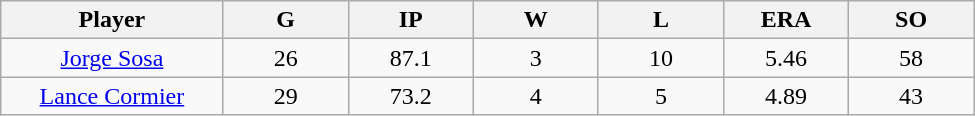<table class="wikitable sortable">
<tr>
<th bgcolor="#DDDDFF" width="16%">Player</th>
<th bgcolor="#DDDDFF" width="9%">G</th>
<th bgcolor="#DDDDFF" width="9%">IP</th>
<th bgcolor="#DDDDFF" width="9%">W</th>
<th bgcolor="#DDDDFF" width="9%">L</th>
<th bgcolor="#DDDDFF" width="9%">ERA</th>
<th bgcolor="#DDDDFF" width="9%">SO</th>
</tr>
<tr align=center>
<td><a href='#'>Jorge Sosa</a></td>
<td>26</td>
<td>87.1</td>
<td>3</td>
<td>10</td>
<td>5.46</td>
<td>58</td>
</tr>
<tr align=center>
<td><a href='#'>Lance Cormier</a></td>
<td>29</td>
<td>73.2</td>
<td>4</td>
<td>5</td>
<td>4.89</td>
<td>43</td>
</tr>
</table>
